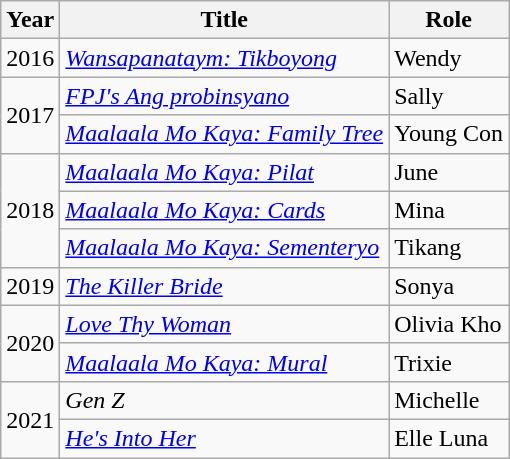<table class="wikitable">
<tr>
<th>Year</th>
<th>Title</th>
<th>Role</th>
</tr>
<tr>
<td>2016</td>
<td><em><a href='#'>Wansapanataym: Tikboyong</a></em></td>
<td>Wendy</td>
</tr>
<tr>
<td rowspan="2">2017</td>
<td><em><a href='#'>FPJ's Ang probinsyano</a></em></td>
<td>Sally</td>
</tr>
<tr>
<td><em><a href='#'>Maalaala Mo Kaya: Family Tree</a></em></td>
<td>Young Con</td>
</tr>
<tr>
<td rowspan="3">2018</td>
<td><em><a href='#'>Maalaala Mo Kaya: Pilat</a></em></td>
<td>June</td>
</tr>
<tr>
<td><em><a href='#'>Maalaala Mo Kaya: Cards</a></em></td>
<td>Mina</td>
</tr>
<tr>
<td><em><a href='#'>Maalaala Mo Kaya: Sementeryo</a></em></td>
<td>Tikang</td>
</tr>
<tr>
<td>2019</td>
<td><em><a href='#'>The Killer Bride</a></em></td>
<td>Sonya</td>
</tr>
<tr>
<td rowspan="2">2020</td>
<td><em><a href='#'>Love Thy Woman</a></em></td>
<td>Olivia Kho</td>
</tr>
<tr>
<td><em><a href='#'>Maalaala Mo Kaya: Mural</a></em></td>
<td>Trixie</td>
</tr>
<tr>
<td rowspan="2">2021</td>
<td><em>Gen Z</em></td>
<td>Michelle</td>
</tr>
<tr>
<td><em><a href='#'>He's Into Her</a></em></td>
<td>Elle Luna</td>
</tr>
</table>
